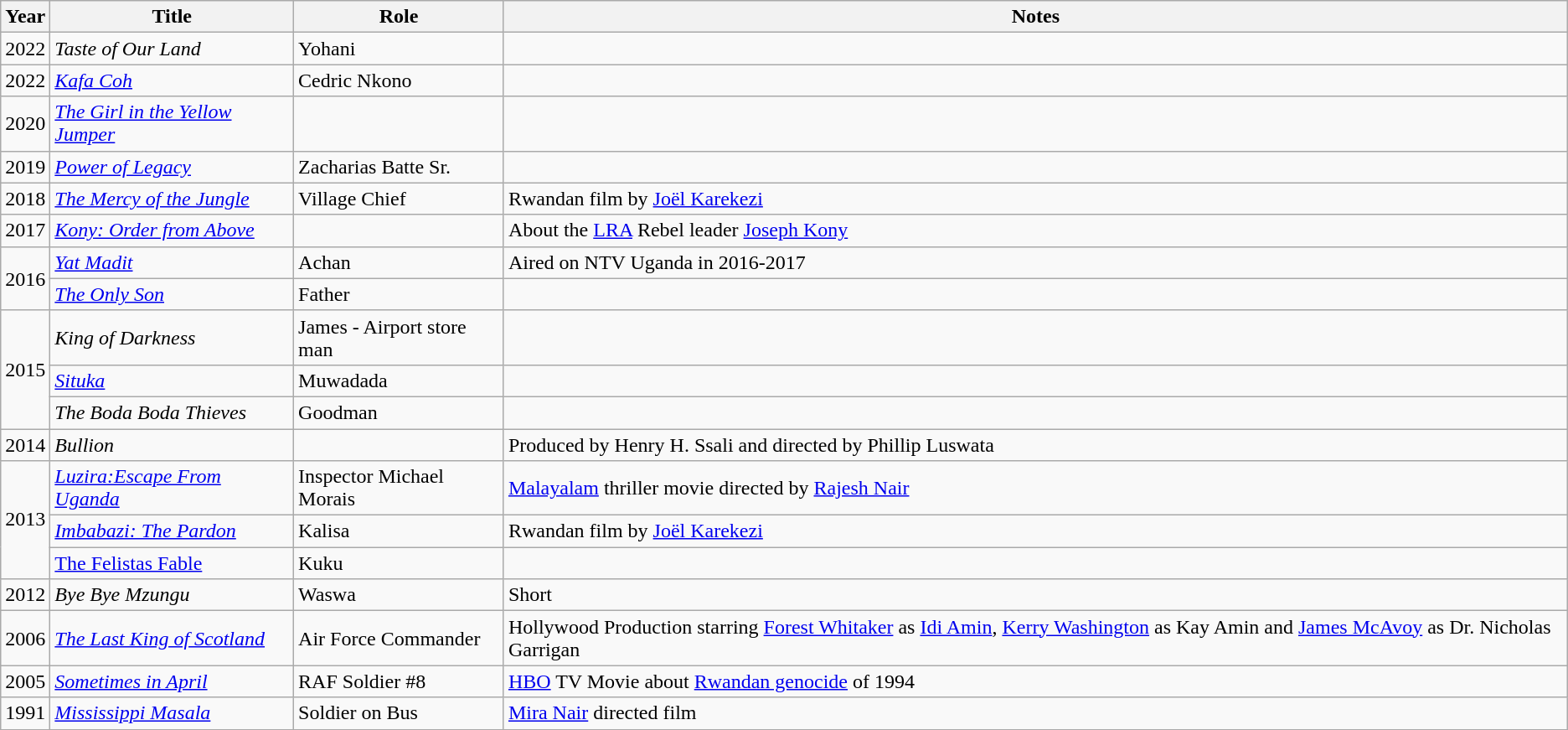<table class="wikitable sortable">
<tr>
<th>Year</th>
<th>Title</th>
<th>Role</th>
<th class="unsortable">Notes</th>
</tr>
<tr>
<td>2022</td>
<td><em>Taste of Our Land</em></td>
<td>Yohani</td>
<td></td>
</tr>
<tr>
<td>2022</td>
<td><em><a href='#'>Kafa Coh</a></em></td>
<td>Cedric Nkono</td>
<td></td>
</tr>
<tr>
<td>2020</td>
<td><em><a href='#'>The Girl in the Yellow Jumper</a></em></td>
<td></td>
<td></td>
</tr>
<tr>
<td>2019</td>
<td><em><a href='#'>Power of Legacy</a></em></td>
<td>Zacharias Batte Sr.</td>
<td></td>
</tr>
<tr>
<td>2018</td>
<td><em><a href='#'>The Mercy of the Jungle</a></em></td>
<td>Village Chief</td>
<td>Rwandan film by <a href='#'>Joël Karekezi</a></td>
</tr>
<tr>
<td>2017</td>
<td><em><a href='#'>Kony: Order from Above</a></em></td>
<td></td>
<td>About the <a href='#'>LRA</a> Rebel leader <a href='#'>Joseph Kony</a></td>
</tr>
<tr>
<td rowspan="2">2016</td>
<td><em><a href='#'>Yat Madit</a></em></td>
<td>Achan</td>
<td>Aired on NTV Uganda in 2016-2017</td>
</tr>
<tr>
<td><em><a href='#'>The Only Son</a></em></td>
<td>Father</td>
<td></td>
</tr>
<tr>
<td rowspan="3">2015</td>
<td><em>King of Darkness</em></td>
<td>James - Airport store man</td>
<td></td>
</tr>
<tr>
<td><em><a href='#'>Situka</a></em></td>
<td>Muwadada</td>
<td></td>
</tr>
<tr>
<td><em>The Boda Boda Thieves</em></td>
<td>Goodman</td>
<td></td>
</tr>
<tr>
<td>2014</td>
<td><em>Bullion</em></td>
<td></td>
<td>Produced by Henry H. Ssali and directed by Phillip Luswata</td>
</tr>
<tr>
<td rowspan="3">2013</td>
<td><em><a href='#'>Luzira:Escape From Uganda</a></em></td>
<td>Inspector Michael Morais</td>
<td><a href='#'>Malayalam</a> thriller movie directed by <a href='#'>Rajesh Nair</a></td>
</tr>
<tr>
<td><em><a href='#'>Imbabazi: The Pardon</a></em></td>
<td>Kalisa</td>
<td>Rwandan film by <a href='#'>Joël Karekezi</a></td>
</tr>
<tr>
<td><a href='#'>The Felistas Fable</a></td>
<td>Kuku</td>
<td></td>
</tr>
<tr>
<td>2012</td>
<td><em>Bye Bye Mzungu</em></td>
<td>Waswa</td>
<td>Short</td>
</tr>
<tr>
<td>2006</td>
<td><em><a href='#'>The Last King of Scotland</a></em></td>
<td>Air Force Commander</td>
<td>Hollywood Production starring <a href='#'>Forest Whitaker</a> as <a href='#'>Idi Amin</a>,  <a href='#'>Kerry Washington</a> as Kay Amin and <a href='#'>James McAvoy</a> as Dr. Nicholas Garrigan</td>
</tr>
<tr>
<td>2005</td>
<td><em><a href='#'>Sometimes in April</a></em></td>
<td>RAF Soldier #8</td>
<td><a href='#'>HBO</a> TV Movie about <a href='#'>Rwandan genocide</a> of 1994</td>
</tr>
<tr>
<td>1991</td>
<td><em><a href='#'>Mississippi Masala</a></em></td>
<td>Soldier on Bus</td>
<td><a href='#'>Mira Nair</a> directed film</td>
</tr>
<tr>
</tr>
</table>
